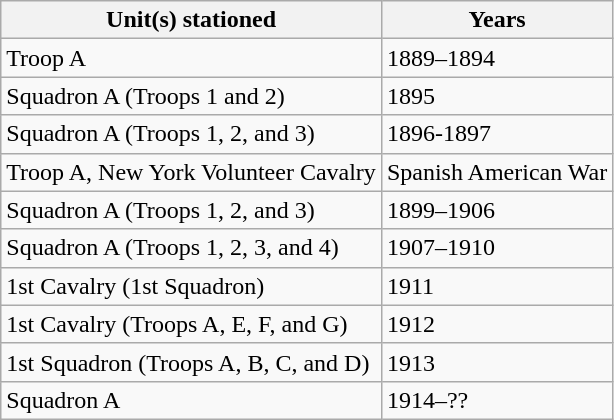<table class="wikitable">
<tr>
<th>Unit(s) stationed</th>
<th>Years</th>
</tr>
<tr>
<td>Troop A</td>
<td>1889–1894</td>
</tr>
<tr>
<td>Squadron A (Troops 1 and 2)</td>
<td>1895</td>
</tr>
<tr>
<td>Squadron A (Troops 1, 2, and 3)</td>
<td>1896-1897</td>
</tr>
<tr>
<td>Troop A, New York Volunteer Cavalry</td>
<td>Spanish American War</td>
</tr>
<tr>
<td>Squadron A (Troops 1, 2, and 3)</td>
<td>1899–1906</td>
</tr>
<tr>
<td>Squadron A (Troops 1, 2, 3, and 4)</td>
<td>1907–1910</td>
</tr>
<tr>
<td>1st Cavalry (1st Squadron)</td>
<td>1911</td>
</tr>
<tr>
<td>1st Cavalry (Troops A, E, F, and G)</td>
<td>1912</td>
</tr>
<tr>
<td>1st Squadron (Troops A, B, C, and D)</td>
<td>1913</td>
</tr>
<tr>
<td>Squadron A</td>
<td>1914–??</td>
</tr>
</table>
